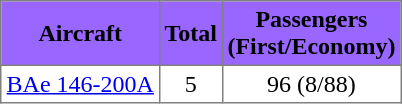<table class="toccolours" border="1" cellpadding="3" style="border-collapse:collapse;margin:auto;">
<tr bgcolor=#9966ff>
<th>Aircraft</th>
<th>Total</th>
<th>Passengers <br> (First/Economy)</th>
</tr>
<tr>
<td><a href='#'>BAe 146-200A</a></td>
<td align="center">5</td>
<td align="center">96 (8/88)</td>
</tr>
</table>
